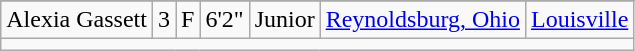<table class="wikitable sortable" style="text-align: center">
<tr align=center>
</tr>
<tr>
<td>Alexia Gassett</td>
<td>3</td>
<td>F</td>
<td>6'2"</td>
<td>Junior</td>
<td><a href='#'>Reynoldsburg, Ohio</a></td>
<td><a href='#'>Louisville</a></td>
</tr>
<tr>
<td colspan=7></td>
</tr>
</table>
